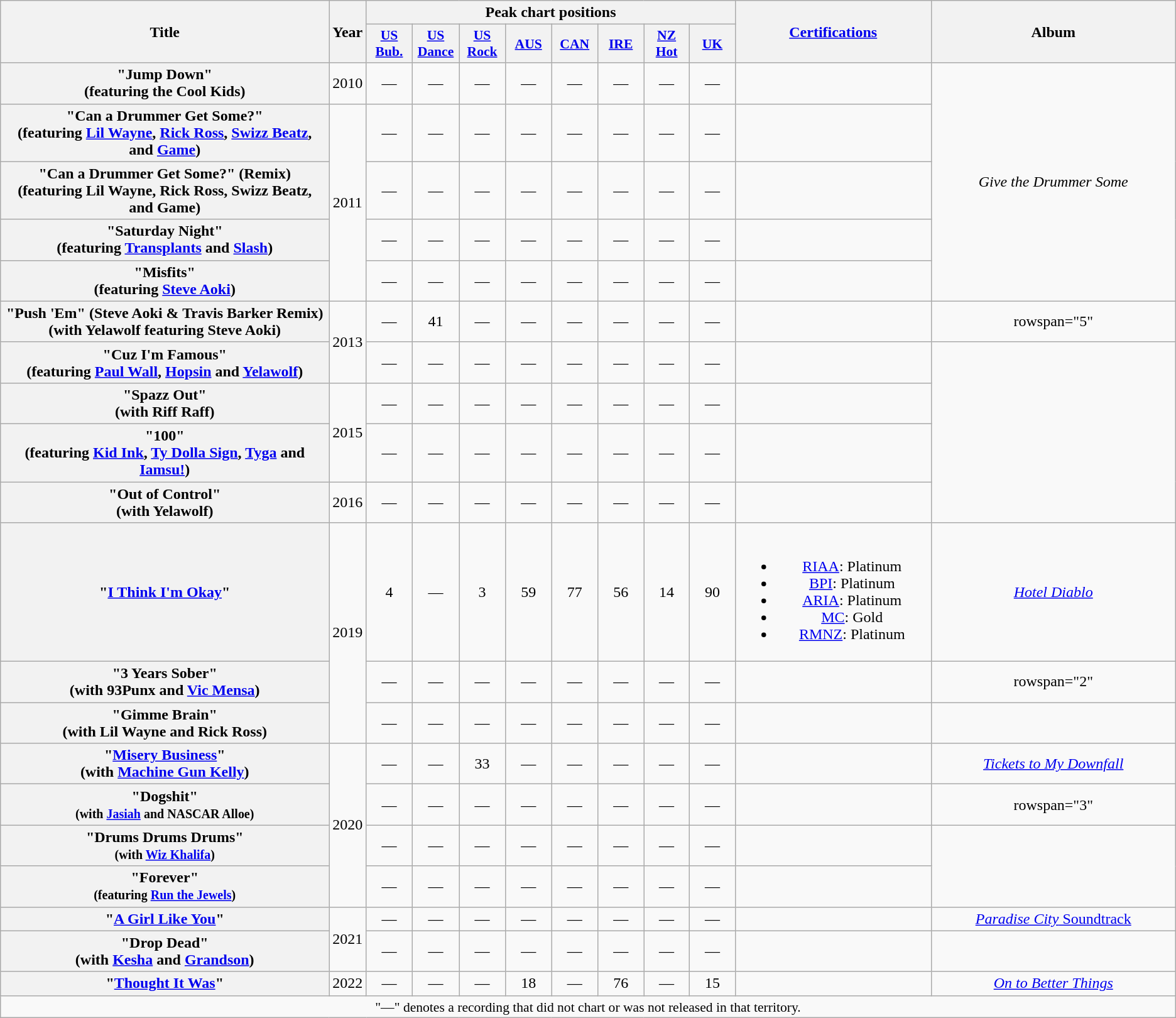<table class="wikitable plainrowheaders" style="text-align:center;">
<tr>
<th scope="col" rowspan="2" style="width:22.5em;">Title</th>
<th scope="col" rowspan="2" style="width:1em;">Year</th>
<th scope="col" colspan="8">Peak chart positions</th>
<th scope="col" rowspan="2" style="width:13em;"><a href='#'>Certifications</a></th>
<th scope="col" rowspan="2" style="width:16.5em;">Album</th>
</tr>
<tr>
<th scope="col" style="width:3em;font-size:90%;"><a href='#'>US<br>Bub.</a><br></th>
<th scope="col" style="width:3em;font-size:90%;"><a href='#'>US<br>Dance</a><br></th>
<th scope="col" style="width:3em;font-size:90%;"><a href='#'>US<br>Rock</a><br></th>
<th scope="col" style="width:3em;font-size:90%;"><a href='#'>AUS</a><br></th>
<th scope="col" style="width:3em;font-size:90%;"><a href='#'>CAN</a><br></th>
<th scope="col" style="width:3em;font-size:90%;"><a href='#'>IRE</a><br></th>
<th scope="col" style="width:3em;font-size:90%;"><a href='#'>NZ<br>Hot</a><br></th>
<th scope="col" style="width:3em;font-size:90%;"><a href='#'>UK</a><br></th>
</tr>
<tr>
<th scope="row">"Jump Down"<br><span>(featuring the Cool Kids)</span></th>
<td>2010</td>
<td>—</td>
<td>—</td>
<td>—</td>
<td>—</td>
<td>—</td>
<td>—</td>
<td>—</td>
<td>—</td>
<td></td>
<td rowspan="5"><em>Give the Drummer Some</em></td>
</tr>
<tr>
<th scope="row">"Can a Drummer Get Some?" <br><span>(featuring <a href='#'>Lil Wayne</a>, <a href='#'>Rick Ross</a>, <a href='#'>Swizz Beatz</a>, and <a href='#'>Game</a>)</span></th>
<td rowspan="4">2011</td>
<td>—</td>
<td>—</td>
<td>—</td>
<td>—</td>
<td>—</td>
<td>—</td>
<td>—</td>
<td>—</td>
<td></td>
</tr>
<tr>
<th scope="row">"Can a Drummer Get Some?" (Remix) <br><span>(featuring Lil Wayne, Rick Ross, Swizz Beatz, and Game)</span></th>
<td>—</td>
<td>—</td>
<td>—</td>
<td>—</td>
<td>—</td>
<td>—</td>
<td>—</td>
<td>—</td>
<td></td>
</tr>
<tr>
<th scope="row">"Saturday Night" <br><span>(featuring <a href='#'>Transplants</a> and <a href='#'>Slash</a>)</span></th>
<td>—</td>
<td>—</td>
<td>—</td>
<td>—</td>
<td>—</td>
<td>—</td>
<td>—</td>
<td>—</td>
<td></td>
</tr>
<tr>
<th scope="row">"Misfits" <br><span>(featuring <a href='#'>Steve Aoki</a>)</span></th>
<td>—</td>
<td>—</td>
<td>—</td>
<td>—</td>
<td>—</td>
<td>—</td>
<td>—</td>
<td>—</td>
<td></td>
</tr>
<tr>
<th scope="row">"Push 'Em" (Steve Aoki & Travis Barker Remix) <br><span>(with Yelawolf featuring Steve Aoki)</span></th>
<td rowspan="2">2013</td>
<td>—</td>
<td>41</td>
<td>—</td>
<td>—</td>
<td>—</td>
<td>—</td>
<td>—</td>
<td>—</td>
<td></td>
<td>rowspan="5" </td>
</tr>
<tr>
<th scope="row">"Cuz I'm Famous" <br><span>(featuring <a href='#'>Paul Wall</a>, <a href='#'>Hopsin</a> and <a href='#'>Yelawolf</a>)</span></th>
<td>—</td>
<td>—</td>
<td>—</td>
<td>—</td>
<td>—</td>
<td>—</td>
<td>—</td>
<td>—</td>
<td></td>
</tr>
<tr>
<th scope="row">"Spazz Out" <br><span>(with Riff Raff)</span></th>
<td rowspan="2">2015</td>
<td>—</td>
<td>—</td>
<td>—</td>
<td>—</td>
<td>—</td>
<td>—</td>
<td>—</td>
<td>—</td>
<td></td>
</tr>
<tr>
<th scope="row">"100" <br><span>(featuring <a href='#'>Kid Ink</a>, <a href='#'>Ty Dolla Sign</a>, <a href='#'>Tyga</a> and <a href='#'>Iamsu!</a>)</span></th>
<td>—</td>
<td>—</td>
<td>—</td>
<td>—</td>
<td>—</td>
<td>—</td>
<td>—</td>
<td>—</td>
<td></td>
</tr>
<tr>
<th scope="row">"Out of Control" <br><span>(with Yelawolf)</span></th>
<td>2016</td>
<td>—</td>
<td>—</td>
<td>—</td>
<td>—</td>
<td>—</td>
<td>—</td>
<td>—</td>
<td>—</td>
<td></td>
</tr>
<tr>
<th scope="row">"<a href='#'>I Think I'm Okay</a>"<br></th>
<td rowspan="3">2019</td>
<td>4</td>
<td>—</td>
<td>3</td>
<td>59</td>
<td>77</td>
<td>56</td>
<td>14</td>
<td>90</td>
<td><br><ul><li><a href='#'>RIAA</a>: Platinum</li><li><a href='#'>BPI</a>: Platinum</li><li><a href='#'>ARIA</a>: Platinum</li><li><a href='#'>MC</a>: Gold</li><li><a href='#'>RMNZ</a>: Platinum</li></ul></td>
<td><em><a href='#'>Hotel Diablo</a></em></td>
</tr>
<tr>
<th scope="row">"3 Years Sober"<br><span>(with 93Punx and <a href='#'>Vic Mensa</a>)</span></th>
<td>—</td>
<td>—</td>
<td>—</td>
<td>—</td>
<td>—</td>
<td>—</td>
<td>—</td>
<td>—</td>
<td></td>
<td>rowspan="2" </td>
</tr>
<tr>
<th scope="row">"Gimme Brain"<br><span>(with Lil Wayne and Rick Ross)</span></th>
<td>—</td>
<td>—</td>
<td>—</td>
<td>—</td>
<td>—</td>
<td>—</td>
<td>—</td>
<td>—</td>
<td></td>
</tr>
<tr>
<th scope="row">"<a href='#'>Misery Business</a>"<br><span>(with <a href='#'>Machine Gun Kelly</a>)</span></th>
<td rowspan="4">2020</td>
<td>—</td>
<td>—</td>
<td>33</td>
<td>—</td>
<td>—</td>
<td>—</td>
<td>—</td>
<td>—</td>
<td></td>
<td><em><a href='#'>Tickets to My Downfall</a></em></td>
</tr>
<tr>
<th scope="row">"Dogshit"<br><small>(with <a href='#'>Jasiah</a> and NASCAR Alloe)</small></th>
<td>—</td>
<td>—</td>
<td>—</td>
<td>—</td>
<td>—</td>
<td>—</td>
<td>—</td>
<td>—</td>
<td></td>
<td>rowspan="3" </td>
</tr>
<tr>
<th scope="row">"Drums Drums Drums"<br><small>(with <a href='#'>Wiz Khalifa</a>)</small></th>
<td>—</td>
<td>—</td>
<td>—</td>
<td>—</td>
<td>—</td>
<td>—</td>
<td>—</td>
<td>—</td>
<td></td>
</tr>
<tr>
<th scope="row">"Forever"<br><small>(featuring <a href='#'>Run the Jewels</a>)</small></th>
<td>—</td>
<td>—</td>
<td>—</td>
<td>—</td>
<td>—</td>
<td>—</td>
<td>—</td>
<td>—</td>
<td></td>
</tr>
<tr>
<th scope="row">"<a href='#'>A Girl Like You</a>"<br></th>
<td rowspan="2">2021</td>
<td>—</td>
<td>—</td>
<td>—</td>
<td>—</td>
<td>—</td>
<td>—</td>
<td>—</td>
<td>—</td>
<td></td>
<td><a href='#'><em>Paradise City</em> Soundtrack</a></td>
</tr>
<tr>
<th scope="row">"Drop Dead"<br><span>(with <a href='#'>Kesha</a> and <a href='#'>Grandson</a>)</span></th>
<td>—</td>
<td>—</td>
<td>—</td>
<td>—</td>
<td>—</td>
<td>—</td>
<td>—</td>
<td>—</td>
<td></td>
<td></td>
</tr>
<tr>
<th scope="row">"<a href='#'>Thought It Was</a>"<br></th>
<td>2022</td>
<td>—</td>
<td>—</td>
<td>—</td>
<td>18</td>
<td>—</td>
<td>76</td>
<td>—</td>
<td>15</td>
<td></td>
<td><em><a href='#'>On to Better Things</a></em></td>
</tr>
<tr>
<td colspan="14" style="font-size:90%">"—" denotes a recording that did not chart or was not released in that territory.</td>
</tr>
</table>
